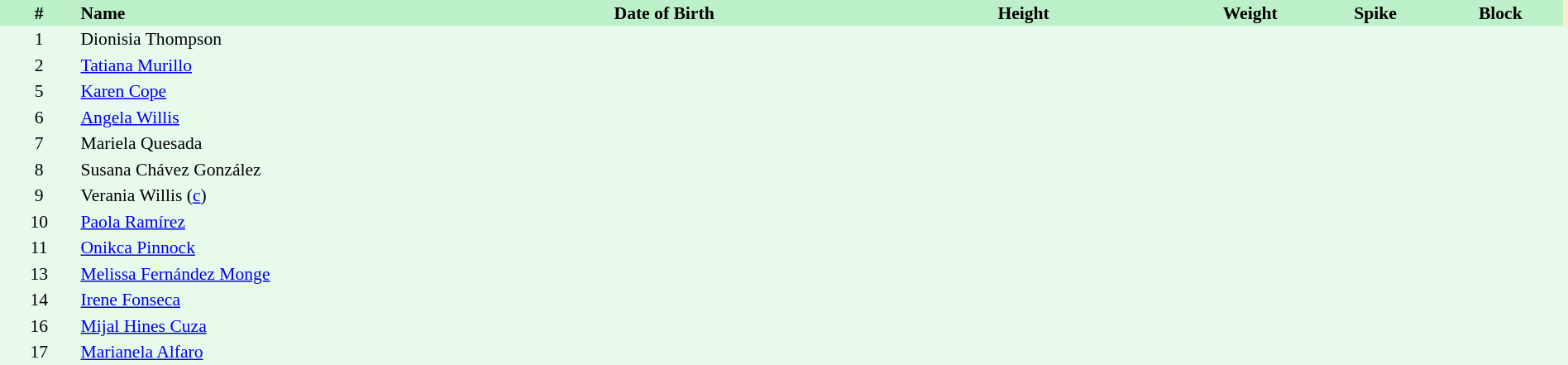<table border=0 cellpadding=2 cellspacing=0  |- bgcolor=#FFECCE style="text-align:center; font-size:90%;" width=100%>
<tr bgcolor=#BBF0C9>
<th width=5%>#</th>
<th width=25% align=left>Name</th>
<th width=25%>Date of Birth</th>
<th width=21%>Height</th>
<th width=8%>Weight</th>
<th width=8%>Spike</th>
<th width=8%>Block</th>
</tr>
<tr bgcolor=#E7FAEC>
<td>1</td>
<td align=left>Dionisia Thompson</td>
<td></td>
<td></td>
<td></td>
<td></td>
<td></td>
<td></td>
</tr>
<tr bgcolor=#E7FAEC>
<td>2</td>
<td align=left><a href='#'>Tatiana Murillo</a></td>
<td></td>
<td></td>
<td></td>
<td></td>
<td></td>
<td></td>
</tr>
<tr bgcolor=#E7FAEC>
<td>5</td>
<td align=left><a href='#'>Karen Cope</a></td>
<td></td>
<td></td>
<td></td>
<td></td>
<td></td>
<td></td>
</tr>
<tr bgcolor=#E7FAEC>
<td>6</td>
<td align=left><a href='#'>Angela Willis</a></td>
<td></td>
<td></td>
<td></td>
<td></td>
<td></td>
<td></td>
</tr>
<tr bgcolor=#E7FAEC>
<td>7</td>
<td align=left>Mariela Quesada</td>
<td></td>
<td></td>
<td></td>
<td></td>
<td></td>
<td></td>
</tr>
<tr bgcolor=#E7FAEC>
<td>8</td>
<td align=left>Susana Chávez González</td>
<td></td>
<td></td>
<td></td>
<td></td>
<td></td>
<td></td>
</tr>
<tr bgcolor=#E7FAEC>
<td>9</td>
<td align=left>Verania Willis (<a href='#'>c</a>)</td>
<td></td>
<td></td>
<td></td>
<td></td>
<td></td>
<td></td>
</tr>
<tr bgcolor=#E7FAEC>
<td>10</td>
<td align=left><a href='#'>Paola Ramírez</a></td>
<td></td>
<td></td>
<td></td>
<td></td>
<td></td>
<td></td>
</tr>
<tr bgcolor=#E7FAEC>
<td>11</td>
<td align=left><a href='#'>Onikca Pinnock</a></td>
<td></td>
<td></td>
<td></td>
<td></td>
<td></td>
<td></td>
</tr>
<tr bgcolor=#E7FAEC>
<td>13</td>
<td align=left><a href='#'>Melissa Fernández Monge</a></td>
<td></td>
<td></td>
<td></td>
<td></td>
<td></td>
<td></td>
</tr>
<tr bgcolor=#E7FAEC>
<td>14</td>
<td align=left><a href='#'>Irene Fonseca</a></td>
<td></td>
<td></td>
<td></td>
<td></td>
<td></td>
<td></td>
</tr>
<tr bgcolor=#E7FAEC>
<td>16</td>
<td align=left><a href='#'>Mijal Hines Cuza</a></td>
<td></td>
<td></td>
<td></td>
<td></td>
<td></td>
<td></td>
</tr>
<tr bgcolor=#E7FAEC>
<td>17</td>
<td align=left><a href='#'>Marianela Alfaro</a></td>
<td></td>
<td></td>
<td></td>
<td></td>
<td></td>
<td></td>
</tr>
</table>
